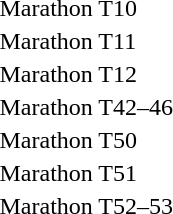<table>
<tr>
<td>Marathon T10<br></td>
<td></td>
<td></td>
<td></td>
</tr>
<tr>
<td>Marathon T11<br></td>
<td></td>
<td></td>
<td></td>
</tr>
<tr>
<td>Marathon T12<br></td>
<td></td>
<td></td>
<td></td>
</tr>
<tr>
<td>Marathon T42–46<br></td>
<td></td>
<td></td>
<td></td>
</tr>
<tr>
<td>Marathon T50<br></td>
<td></td>
<td></td>
<td></td>
</tr>
<tr>
<td>Marathon T51<br></td>
<td></td>
<td></td>
<td></td>
</tr>
<tr>
<td>Marathon T52–53<br></td>
<td></td>
<td></td>
<td></td>
</tr>
<tr>
</tr>
</table>
